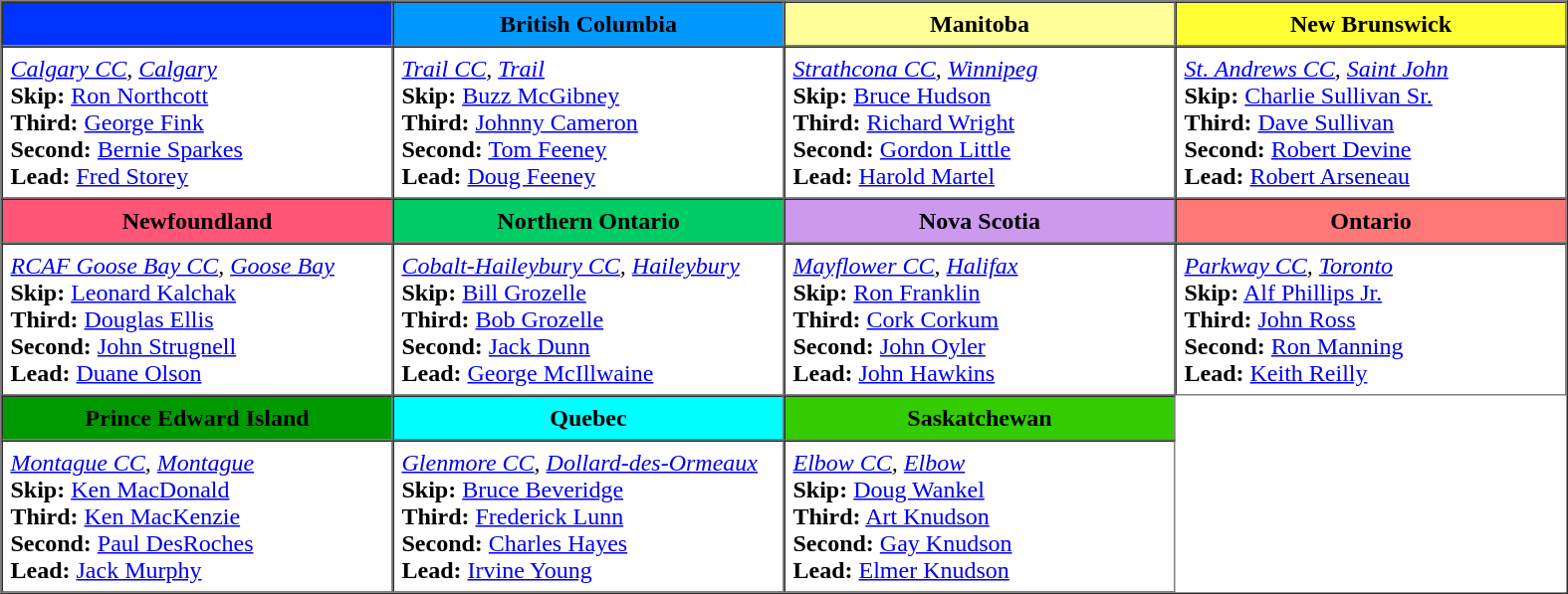<table border=1 cellpadding=5 cellspacing=0>
<tr>
<th style="background:#03f; width:250px;"></th>
<th style="background:#09f; width:250px;">British Columbia</th>
<th style="background:#ff9; width:250px;">Manitoba</th>
<th style="background:#ff3; width:250px;">New Brunswick</th>
</tr>
<tr>
<td><em><a href='#'>Calgary CC</a>, <a href='#'>Calgary</a></em><br><strong>Skip:</strong> <a href='#'>Ron Northcott</a><br>
<strong>Third:</strong> <a href='#'>George Fink</a><br>
<strong>Second:</strong> <a href='#'>Bernie Sparkes</a><br>
<strong>Lead:</strong> <a href='#'>Fred Storey</a></td>
<td><em><a href='#'>Trail CC</a>, <a href='#'>Trail</a></em><br><strong>Skip:</strong> <a href='#'>Buzz McGibney</a><br>
<strong>Third:</strong> <a href='#'>Johnny Cameron</a><br>
<strong>Second:</strong> <a href='#'>Tom Feeney</a><br>
<strong>Lead:</strong> <a href='#'>Doug Feeney</a></td>
<td><em><a href='#'>Strathcona CC</a>, <a href='#'>Winnipeg</a></em><br><strong>Skip:</strong> <a href='#'>Bruce Hudson</a><br>
<strong>Third:</strong> <a href='#'>Richard Wright</a><br>
<strong>Second:</strong> <a href='#'>Gordon Little</a><br>
<strong>Lead:</strong> <a href='#'>Harold Martel</a></td>
<td><em><a href='#'>St. Andrews CC</a>, <a href='#'>Saint John</a></em><br><strong>Skip:</strong> <a href='#'>Charlie Sullivan Sr.</a><br>
<strong>Third:</strong> <a href='#'>Dave Sullivan</a><br>
<strong>Second:</strong> <a href='#'>Robert Devine</a><br>
<strong>Lead:</strong> <a href='#'>Robert Arseneau</a></td>
</tr>
<tr>
<th style="background:#f57; width:250px;">Newfoundland</th>
<th style="background:#0c6; width:250px;">Northern Ontario</th>
<th style="background:#c9e; width:250px;">Nova Scotia</th>
<th style="background:#f77; width:250px;">Ontario</th>
</tr>
<tr>
<td><em><a href='#'>RCAF Goose Bay CC</a>, <a href='#'>Goose Bay</a></em><br><strong>Skip:</strong> <a href='#'>Leonard Kalchak</a><br>
<strong>Third:</strong> <a href='#'>Douglas Ellis</a><br>
<strong>Second:</strong> <a href='#'>John Strugnell</a><br>
<strong>Lead:</strong> <a href='#'>Duane Olson</a></td>
<td><em><a href='#'>Cobalt-Haileybury CC</a>, <a href='#'>Haileybury</a></em><br><strong>Skip:</strong> <a href='#'>Bill Grozelle</a><br>
<strong>Third:</strong> <a href='#'>Bob Grozelle</a><br>
<strong>Second:</strong> <a href='#'>Jack Dunn</a><br>
<strong>Lead:</strong> <a href='#'>George McIllwaine</a></td>
<td><em><a href='#'>Mayflower CC</a>, <a href='#'>Halifax</a></em><br><strong>Skip:</strong> <a href='#'>Ron Franklin</a><br>
<strong>Third:</strong> <a href='#'>Cork Corkum</a><br>
<strong>Second:</strong> <a href='#'>John Oyler</a><br>
<strong>Lead:</strong> <a href='#'>John Hawkins</a></td>
<td><em><a href='#'>Parkway CC</a>, <a href='#'>Toronto</a></em><br><strong>Skip:</strong> <a href='#'>Alf Phillips Jr.</a><br>
<strong>Third:</strong> <a href='#'>John Ross</a><br>
<strong>Second:</strong> <a href='#'>Ron Manning</a><br>
<strong>Lead:</strong> <a href='#'>Keith Reilly</a></td>
</tr>
<tr>
<th style="background:#090; width:250px;">Prince Edward Island</th>
<th style="background:#0ff; width:200px;">Quebec</th>
<th style="background:#3c0; width:200px;">Saskatchewan</th>
</tr>
<tr>
<td><em><a href='#'>Montague CC</a>, <a href='#'>Montague</a></em><br><strong>Skip:</strong> <a href='#'>Ken MacDonald</a><br>
<strong>Third:</strong> <a href='#'>Ken MacKenzie</a><br>
<strong>Second:</strong> <a href='#'>Paul DesRoches</a><br>
<strong>Lead:</strong> <a href='#'>Jack Murphy</a></td>
<td><em><a href='#'>Glenmore CC</a>, <a href='#'>Dollard-des-Ormeaux</a></em><br><strong>Skip:</strong> <a href='#'>Bruce Beveridge</a><br>
<strong>Third:</strong> <a href='#'>Frederick Lunn</a><br>
<strong>Second:</strong> <a href='#'>Charles Hayes</a><br>
<strong>Lead:</strong> <a href='#'>Irvine Young</a></td>
<td><em><a href='#'>Elbow CC</a>, <a href='#'>Elbow</a></em><br><strong>Skip:</strong> <a href='#'>Doug Wankel</a><br>
<strong>Third:</strong> <a href='#'>Art Knudson</a><br>
<strong>Second:</strong> <a href='#'>Gay Knudson</a><br>
<strong>Lead:</strong> <a href='#'>Elmer Knudson</a></td>
</tr>
</table>
